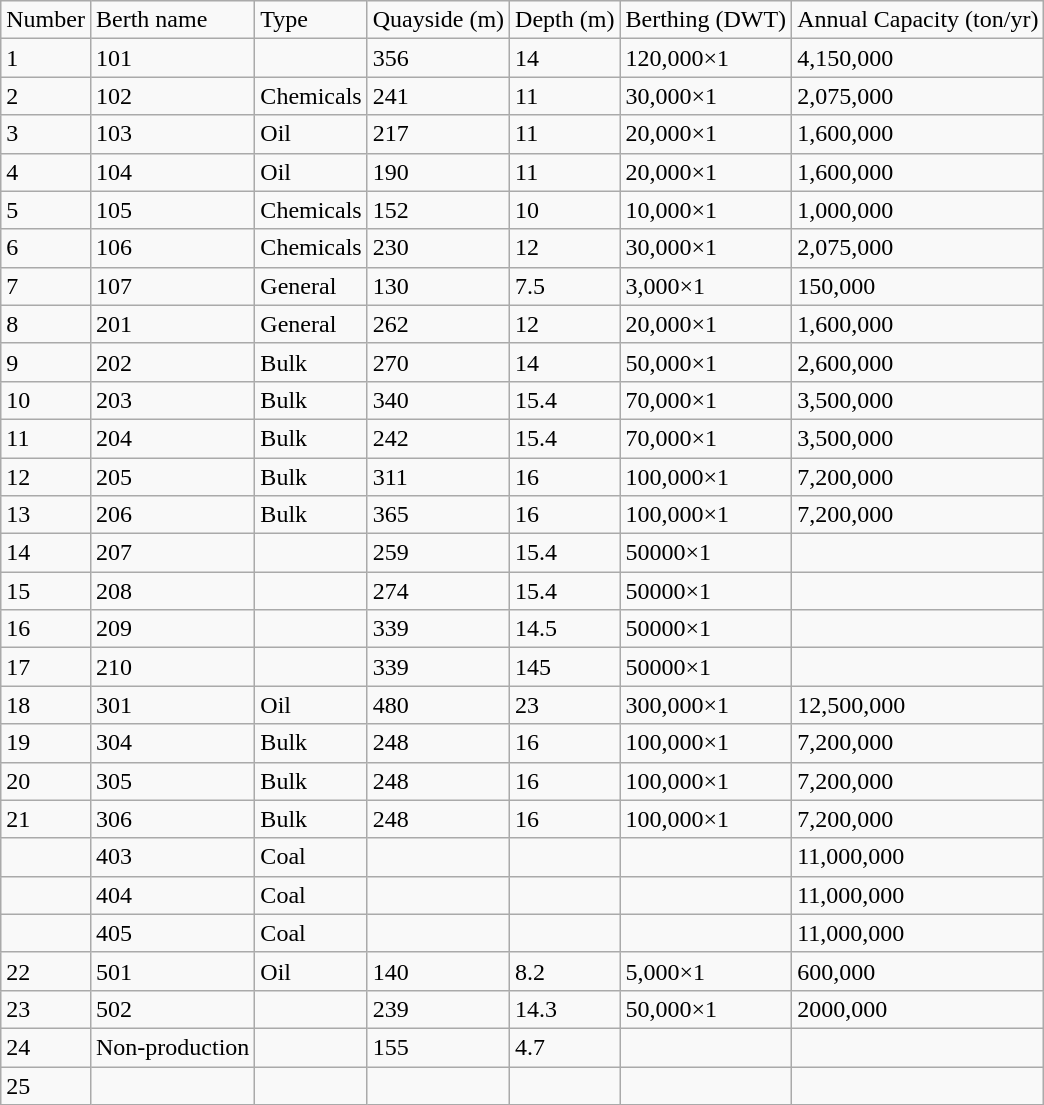<table class="wikitable">
<tr>
<td rowspan="1">Number</td>
<td rowspan="1">Berth name</td>
<td rowspan="1">Type</td>
<td>Quayside (m)</td>
<td>Depth (m)</td>
<td>Berthing (DWT)</td>
<td>Annual Capacity (ton/yr)</td>
</tr>
<tr>
<td>1</td>
<td>101</td>
<td></td>
<td>356</td>
<td>14</td>
<td>120,000×1</td>
<td>4,150,000</td>
</tr>
<tr>
<td>2</td>
<td>102</td>
<td>Chemicals</td>
<td>241</td>
<td>11</td>
<td>30,000×1</td>
<td>2,075,000</td>
</tr>
<tr>
<td>3</td>
<td>103</td>
<td>Oil</td>
<td>217</td>
<td>11</td>
<td>20,000×1</td>
<td>1,600,000</td>
</tr>
<tr>
<td>4</td>
<td>104</td>
<td>Oil</td>
<td>190</td>
<td>11</td>
<td>20,000×1</td>
<td>1,600,000</td>
</tr>
<tr>
<td>5</td>
<td>105</td>
<td>Chemicals</td>
<td>152</td>
<td>10</td>
<td>10,000×1</td>
<td>1,000,000</td>
</tr>
<tr>
<td>6</td>
<td>106</td>
<td>Chemicals</td>
<td>230</td>
<td>12</td>
<td>30,000×1</td>
<td>2,075,000</td>
</tr>
<tr>
<td>7</td>
<td>107</td>
<td>General</td>
<td>130</td>
<td>7.5</td>
<td>3,000×1</td>
<td>150,000</td>
</tr>
<tr>
<td>8</td>
<td>201</td>
<td>General</td>
<td>262</td>
<td>12</td>
<td>20,000×1</td>
<td>1,600,000</td>
</tr>
<tr>
<td>9</td>
<td>202</td>
<td>Bulk</td>
<td>270</td>
<td>14</td>
<td>50,000×1</td>
<td>2,600,000</td>
</tr>
<tr>
<td>10</td>
<td>203</td>
<td>Bulk</td>
<td>340</td>
<td>15.4</td>
<td>70,000×1</td>
<td>3,500,000</td>
</tr>
<tr>
<td>11</td>
<td>204</td>
<td>Bulk</td>
<td>242</td>
<td>15.4</td>
<td>70,000×1</td>
<td>3,500,000</td>
</tr>
<tr>
<td>12</td>
<td>205</td>
<td>Bulk</td>
<td>311</td>
<td>16</td>
<td>100,000×1</td>
<td>7,200,000</td>
</tr>
<tr>
<td>13</td>
<td>206</td>
<td>Bulk</td>
<td>365</td>
<td>16</td>
<td>100,000×1</td>
<td>7,200,000</td>
</tr>
<tr>
<td>14</td>
<td>207</td>
<td></td>
<td>259</td>
<td>15.4</td>
<td>50000×1</td>
<td></td>
</tr>
<tr>
<td>15</td>
<td>208</td>
<td></td>
<td>274</td>
<td>15.4</td>
<td>50000×1</td>
<td></td>
</tr>
<tr>
<td>16</td>
<td>209</td>
<td></td>
<td>339</td>
<td>14.5</td>
<td>50000×1</td>
<td></td>
</tr>
<tr>
<td>17</td>
<td>210</td>
<td></td>
<td>339</td>
<td>145</td>
<td>50000×1</td>
<td></td>
</tr>
<tr>
<td>18</td>
<td>301</td>
<td>Oil</td>
<td>480</td>
<td>23</td>
<td>300,000×1</td>
<td>12,500,000</td>
</tr>
<tr>
<td>19</td>
<td>304</td>
<td>Bulk</td>
<td>248</td>
<td>16</td>
<td>100,000×1</td>
<td>7,200,000</td>
</tr>
<tr>
<td>20</td>
<td>305</td>
<td>Bulk</td>
<td>248</td>
<td>16</td>
<td>100,000×1</td>
<td>7,200,000</td>
</tr>
<tr>
<td>21</td>
<td>306</td>
<td>Bulk</td>
<td>248</td>
<td>16</td>
<td>100,000×1</td>
<td>7,200,000</td>
</tr>
<tr>
<td></td>
<td>403</td>
<td>Coal</td>
<td></td>
<td></td>
<td></td>
<td>11,000,000</td>
</tr>
<tr>
<td></td>
<td>404</td>
<td>Coal</td>
<td></td>
<td></td>
<td></td>
<td>11,000,000</td>
</tr>
<tr>
<td></td>
<td>405</td>
<td>Coal</td>
<td></td>
<td></td>
<td></td>
<td>11,000,000</td>
</tr>
<tr>
<td>22</td>
<td>501</td>
<td>Oil</td>
<td>140</td>
<td>8.2</td>
<td>5,000×1</td>
<td>600,000</td>
</tr>
<tr>
<td>23</td>
<td>502</td>
<td></td>
<td>239</td>
<td>14.3</td>
<td>50,000×1</td>
<td>2000,000</td>
</tr>
<tr>
<td>24</td>
<td>Non-production</td>
<td></td>
<td>155</td>
<td>4.7</td>
<td></td>
<td></td>
</tr>
<tr>
<td>25</td>
<td></td>
<td></td>
<td></td>
<td></td>
<td></td>
<td></td>
</tr>
</table>
